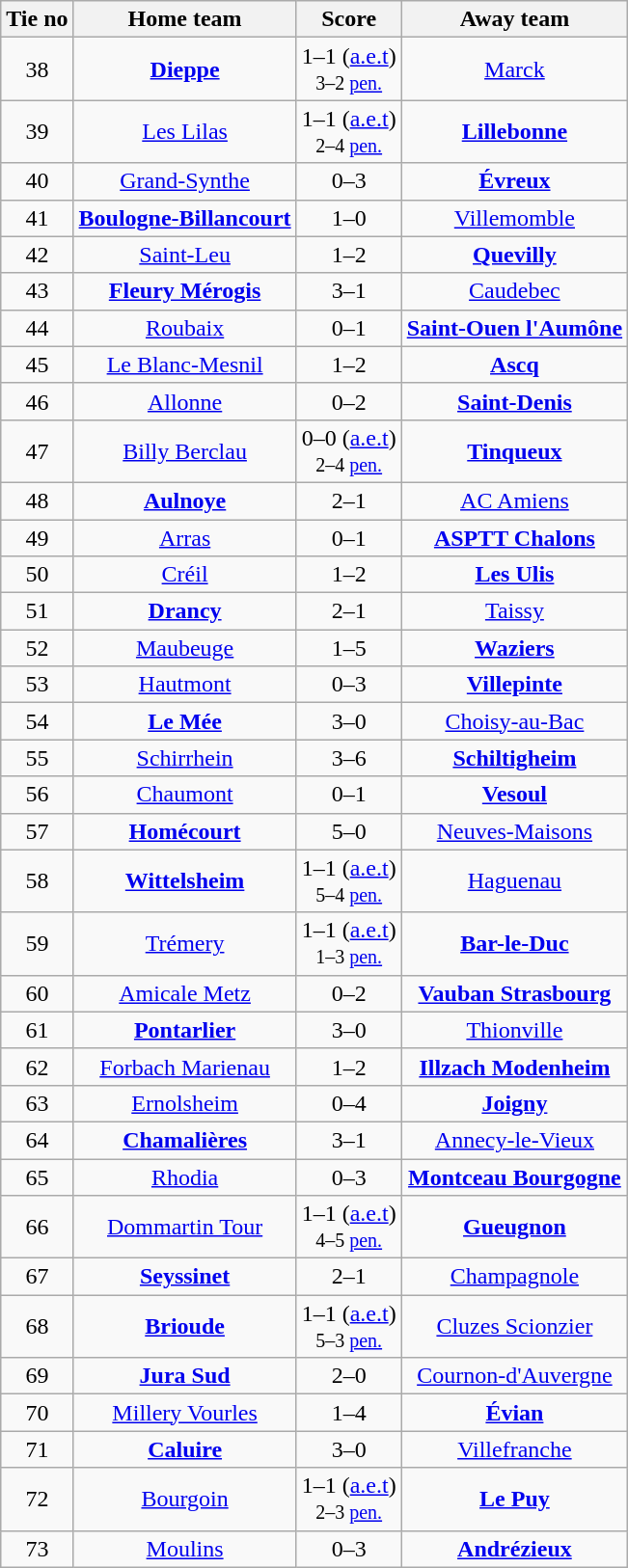<table class="wikitable" style="text-align:center">
<tr>
<th>Tie no</th>
<th>Home team</th>
<th>Score</th>
<th>Away team</th>
</tr>
<tr>
<td>38</td>
<td><strong><a href='#'>Dieppe</a></strong></td>
<td>1–1 (<a href='#'>a.e.t</a>) <br> <small>3–2 <a href='#'>pen.</a></small></td>
<td><a href='#'>Marck</a></td>
</tr>
<tr>
<td>39</td>
<td><a href='#'>Les Lilas</a></td>
<td>1–1 (<a href='#'>a.e.t</a>) <br> <small>2–4 <a href='#'>pen.</a></small></td>
<td><strong><a href='#'>Lillebonne</a></strong></td>
</tr>
<tr>
<td>40</td>
<td><a href='#'>Grand-Synthe</a></td>
<td>0–3</td>
<td><strong><a href='#'>Évreux</a></strong></td>
</tr>
<tr>
<td>41</td>
<td><strong><a href='#'>Boulogne-Billancourt</a></strong></td>
<td>1–0</td>
<td><a href='#'>Villemomble</a></td>
</tr>
<tr>
<td>42</td>
<td><a href='#'>Saint-Leu</a></td>
<td>1–2</td>
<td><strong><a href='#'>Quevilly</a></strong></td>
</tr>
<tr>
<td>43</td>
<td><strong><a href='#'>Fleury Mérogis</a></strong></td>
<td>3–1</td>
<td><a href='#'>Caudebec</a></td>
</tr>
<tr>
<td>44</td>
<td><a href='#'>Roubaix</a></td>
<td>0–1</td>
<td><strong><a href='#'>Saint-Ouen l'Aumône</a></strong></td>
</tr>
<tr>
<td>45</td>
<td><a href='#'>Le Blanc-Mesnil</a></td>
<td>1–2</td>
<td><strong><a href='#'>Ascq</a></strong></td>
</tr>
<tr>
<td>46</td>
<td><a href='#'>Allonne</a></td>
<td>0–2</td>
<td><strong><a href='#'>Saint-Denis</a></strong></td>
</tr>
<tr>
<td>47</td>
<td><a href='#'>Billy Berclau</a></td>
<td>0–0 (<a href='#'>a.e.t</a>) <br> <small>2–4 <a href='#'>pen.</a></small></td>
<td><strong><a href='#'>Tinqueux</a></strong></td>
</tr>
<tr>
<td>48</td>
<td><strong><a href='#'>Aulnoye</a></strong></td>
<td>2–1</td>
<td><a href='#'>AC Amiens</a></td>
</tr>
<tr>
<td>49</td>
<td><a href='#'>Arras</a></td>
<td>0–1</td>
<td><strong><a href='#'>ASPTT Chalons</a></strong></td>
</tr>
<tr>
<td>50</td>
<td><a href='#'>Créil</a></td>
<td>1–2</td>
<td><strong><a href='#'>Les Ulis</a></strong></td>
</tr>
<tr>
<td>51</td>
<td><strong><a href='#'>Drancy</a></strong></td>
<td>2–1</td>
<td><a href='#'>Taissy</a></td>
</tr>
<tr>
<td>52</td>
<td><a href='#'>Maubeuge</a></td>
<td>1–5</td>
<td><strong><a href='#'>Waziers</a></strong></td>
</tr>
<tr>
<td>53</td>
<td><a href='#'>Hautmont</a></td>
<td>0–3</td>
<td><strong><a href='#'>Villepinte</a></strong></td>
</tr>
<tr>
<td>54</td>
<td><strong><a href='#'>Le Mée</a></strong></td>
<td>3–0</td>
<td><a href='#'>Choisy-au-Bac</a></td>
</tr>
<tr>
<td>55</td>
<td><a href='#'>Schirrhein</a></td>
<td>3–6</td>
<td><strong><a href='#'>Schiltigheim</a></strong></td>
</tr>
<tr>
<td>56</td>
<td><a href='#'>Chaumont</a></td>
<td>0–1</td>
<td><strong><a href='#'>Vesoul</a></strong></td>
</tr>
<tr>
<td>57</td>
<td><strong><a href='#'>Homécourt</a></strong></td>
<td>5–0</td>
<td><a href='#'>Neuves-Maisons</a></td>
</tr>
<tr>
<td>58</td>
<td><strong><a href='#'>Wittelsheim</a></strong></td>
<td>1–1 (<a href='#'>a.e.t</a>) <br> <small>5–4 <a href='#'>pen.</a></small></td>
<td><a href='#'>Haguenau</a></td>
</tr>
<tr>
<td>59</td>
<td><a href='#'>Trémery</a></td>
<td>1–1 (<a href='#'>a.e.t</a>) <br> <small>1–3 <a href='#'>pen.</a></small></td>
<td><strong><a href='#'>Bar-le-Duc</a></strong></td>
</tr>
<tr>
<td>60</td>
<td><a href='#'>Amicale Metz</a></td>
<td>0–2</td>
<td><strong><a href='#'>Vauban Strasbourg</a></strong></td>
</tr>
<tr>
<td>61</td>
<td><strong><a href='#'>Pontarlier</a></strong></td>
<td>3–0</td>
<td><a href='#'>Thionville</a></td>
</tr>
<tr>
<td>62</td>
<td><a href='#'>Forbach Marienau</a></td>
<td>1–2</td>
<td><strong><a href='#'>Illzach Modenheim</a></strong></td>
</tr>
<tr>
<td>63</td>
<td><a href='#'>Ernolsheim</a></td>
<td>0–4</td>
<td><strong><a href='#'>Joigny</a></strong></td>
</tr>
<tr>
<td>64</td>
<td><strong><a href='#'>Chamalières</a></strong></td>
<td>3–1</td>
<td><a href='#'>Annecy-le-Vieux</a></td>
</tr>
<tr>
<td>65</td>
<td><a href='#'>Rhodia</a></td>
<td>0–3</td>
<td><strong><a href='#'>Montceau Bourgogne</a></strong></td>
</tr>
<tr>
<td>66</td>
<td><a href='#'>Dommartin Tour</a></td>
<td>1–1 (<a href='#'>a.e.t</a>) <br> <small>4–5 <a href='#'>pen.</a></small></td>
<td><strong><a href='#'>Gueugnon</a></strong></td>
</tr>
<tr>
<td>67</td>
<td><strong><a href='#'>Seyssinet</a></strong></td>
<td>2–1</td>
<td><a href='#'>Champagnole</a></td>
</tr>
<tr>
<td>68</td>
<td><strong><a href='#'>Brioude</a></strong></td>
<td>1–1 (<a href='#'>a.e.t</a>) <br> <small>5–3 <a href='#'>pen.</a></small></td>
<td><a href='#'>Cluzes Scionzier</a></td>
</tr>
<tr>
<td>69</td>
<td><strong><a href='#'>Jura Sud</a></strong></td>
<td>2–0</td>
<td><a href='#'>Cournon-d'Auvergne</a></td>
</tr>
<tr>
<td>70</td>
<td><a href='#'>Millery Vourles</a></td>
<td>1–4</td>
<td><strong><a href='#'>Évian</a></strong></td>
</tr>
<tr>
<td>71</td>
<td><strong><a href='#'>Caluire</a></strong></td>
<td>3–0</td>
<td><a href='#'>Villefranche</a></td>
</tr>
<tr>
<td>72</td>
<td><a href='#'>Bourgoin</a></td>
<td>1–1 (<a href='#'>a.e.t</a>) <br> <small>2–3 <a href='#'>pen.</a></small></td>
<td><strong><a href='#'>Le Puy</a></strong></td>
</tr>
<tr>
<td>73</td>
<td><a href='#'>Moulins</a></td>
<td>0–3</td>
<td><strong><a href='#'>Andrézieux</a></strong></td>
</tr>
</table>
